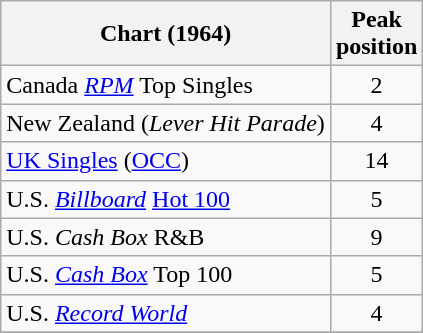<table class="wikitable sortable">
<tr>
<th>Chart (1964)</th>
<th>Peak<br>position</th>
</tr>
<tr>
<td>Canada <em><a href='#'>RPM</a></em> Top Singles</td>
<td style="text-align:center;">2</td>
</tr>
<tr>
<td>New Zealand (<em>Lever Hit Parade</em>)</td>
<td style="text-align:center;">4</td>
</tr>
<tr>
<td><a href='#'>UK Singles</a> (<a href='#'>OCC</a>)</td>
<td style="text-align:center;">14</td>
</tr>
<tr>
<td>U.S. <em><a href='#'>Billboard</a></em> <a href='#'>Hot 100</a></td>
<td style="text-align:center;">5</td>
</tr>
<tr>
<td>U.S. <em>Cash Box</em> R&B</td>
<td style="text-align:center;">9</td>
</tr>
<tr>
<td>U.S. <a href='#'><em>Cash Box</em></a> Top 100</td>
<td align="center">5</td>
</tr>
<tr>
<td>U.S. <em><a href='#'>Record World</a></em></td>
<td style="text-align:center;">4</td>
</tr>
<tr>
</tr>
</table>
